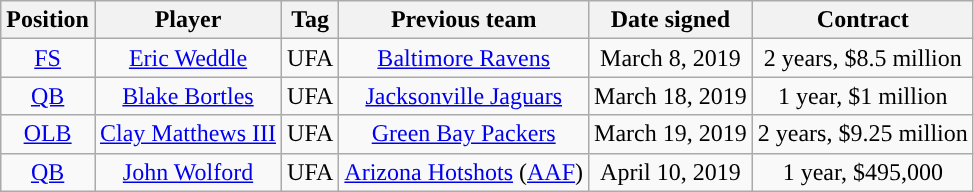<table class="wikitable" style="text-align:center">
<tr>
<th>Position</th>
<th>Player</th>
<th>Tag</th>
<th>Previous team</th>
<th>Date signed</th>
<th>Contract</th>
</tr>
<tr>
<td><a href='#'>FS</a></td>
<td><a href='#'>Eric Weddle</a></td>
<td>UFA</td>
<td><a href='#'>Baltimore Ravens</a></td>
<td>March 8, 2019</td>
<td>2 years, $8.5 million</td>
</tr>
<tr>
<td><a href='#'>QB</a></td>
<td><a href='#'>Blake Bortles</a></td>
<td>UFA</td>
<td><a href='#'>Jacksonville Jaguars</a></td>
<td>March 18, 2019</td>
<td>1 year, $1 million</td>
</tr>
<tr>
<td><a href='#'>OLB</a></td>
<td><a href='#'>Clay Matthews III</a></td>
<td>UFA</td>
<td><a href='#'>Green Bay Packers</a></td>
<td>March 19, 2019</td>
<td>2 years, $9.25 million</td>
</tr>
<tr>
<td><a href='#'>QB</a></td>
<td><a href='#'>John Wolford</a></td>
<td>UFA</td>
<td><a href='#'>Arizona Hotshots</a> (<a href='#'>AAF</a>)</td>
<td>April 10, 2019</td>
<td>1 year, $495,000</td>
</tr>
</table>
